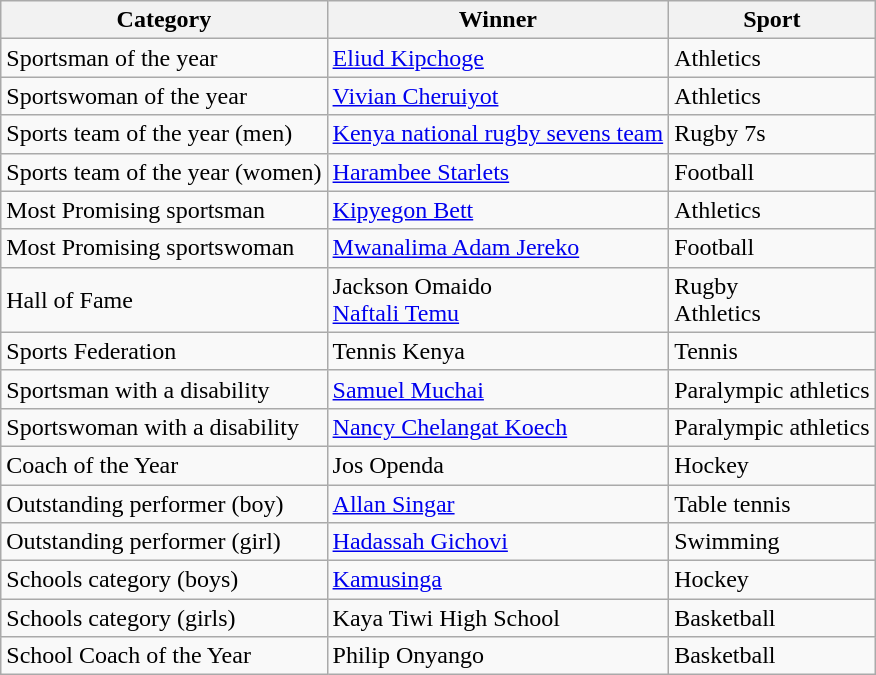<table class="wikitable">
<tr>
<th>Category</th>
<th>Winner</th>
<th>Sport</th>
</tr>
<tr>
<td>Sportsman of the year</td>
<td><a href='#'>Eliud Kipchoge</a></td>
<td>Athletics</td>
</tr>
<tr>
<td>Sportswoman of the year</td>
<td><a href='#'>Vivian Cheruiyot</a></td>
<td>Athletics</td>
</tr>
<tr>
<td>Sports team of the year (men)</td>
<td><a href='#'>Kenya national rugby sevens team</a></td>
<td>Rugby 7s</td>
</tr>
<tr>
<td>Sports team of the year (women)</td>
<td><a href='#'>Harambee Starlets</a></td>
<td>Football</td>
</tr>
<tr>
<td>Most Promising sportsman</td>
<td><a href='#'>Kipyegon Bett</a></td>
<td>Athletics</td>
</tr>
<tr>
<td>Most Promising sportswoman</td>
<td><a href='#'>Mwanalima Adam Jereko</a></td>
<td>Football</td>
</tr>
<tr>
<td>Hall of Fame</td>
<td>Jackson Omaido<br><a href='#'>Naftali Temu</a></td>
<td>Rugby<br>Athletics</td>
</tr>
<tr>
<td>Sports Federation</td>
<td>Tennis Kenya</td>
<td>Tennis</td>
</tr>
<tr>
<td>Sportsman with a disability</td>
<td><a href='#'>Samuel Muchai</a></td>
<td>Paralympic athletics</td>
</tr>
<tr>
<td>Sportswoman with a disability</td>
<td><a href='#'>Nancy Chelangat Koech</a></td>
<td>Paralympic athletics</td>
</tr>
<tr>
<td>Coach of the Year</td>
<td>Jos Openda</td>
<td>Hockey</td>
</tr>
<tr>
<td>Outstanding performer (boy)</td>
<td><a href='#'>Allan Singar</a></td>
<td>Table tennis</td>
</tr>
<tr>
<td>Outstanding performer (girl)</td>
<td><a href='#'>Hadassah Gichovi</a></td>
<td>Swimming</td>
</tr>
<tr>
<td>Schools category (boys)</td>
<td><a href='#'>Kamusinga</a></td>
<td>Hockey</td>
</tr>
<tr>
<td>Schools category (girls)</td>
<td>Kaya Tiwi High School</td>
<td>Basketball</td>
</tr>
<tr>
<td>School Coach of the Year</td>
<td>Philip Onyango</td>
<td>Basketball</td>
</tr>
</table>
